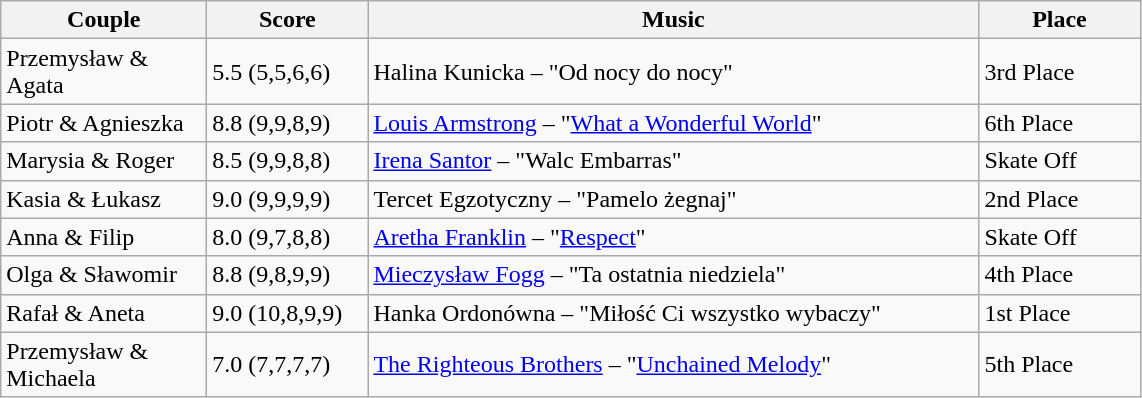<table class="wikitable">
<tr>
<th style="width:130px;">Couple</th>
<th style="width:100px;">Score</th>
<th style="width:400px;">Music</th>
<th style="width:100px;">Place</th>
</tr>
<tr>
<td rowspan="1">Przemysław & Agata</td>
<td>5.5 (5,5,6,6)</td>
<td>Halina Kunicka – "Od nocy do nocy"</td>
<td rowspan="1">3rd Place</td>
</tr>
<tr>
<td rowspan="1">Piotr & Agnieszka</td>
<td>8.8 (9,9,8,9)</td>
<td><a href='#'>Louis Armstrong</a> – "<a href='#'>What a Wonderful World</a>"</td>
<td rowspan="1">6th Place</td>
</tr>
<tr>
<td rowspan="1">Marysia & Roger</td>
<td>8.5 (9,9,8,8)</td>
<td><a href='#'>Irena Santor</a> – "Walc Embarras"</td>
<td rowspan="1">Skate Off</td>
</tr>
<tr>
<td rowspan="1">Kasia & Łukasz</td>
<td>9.0 (9,9,9,9)</td>
<td>Tercet Egzotyczny – "Pamelo żegnaj"</td>
<td rowspan="1">2nd Place</td>
</tr>
<tr>
<td rowspan="1">Anna & Filip</td>
<td>8.0 (9,7,8,8)</td>
<td><a href='#'>Aretha Franklin</a> – "<a href='#'>Respect</a>"</td>
<td rowspan="1">Skate Off</td>
</tr>
<tr>
<td rowspan="1">Olga & Sławomir</td>
<td>8.8 (9,8,9,9)</td>
<td><a href='#'>Mieczysław Fogg</a> – "Ta ostatnia niedziela"</td>
<td rowspan="1">4th Place</td>
</tr>
<tr>
<td rowspan="1">Rafał & Aneta</td>
<td>9.0 (10,8,9,9)</td>
<td>Hanka Ordonówna – "Miłość Ci wszystko wybaczy"</td>
<td rowspan="1">1st Place</td>
</tr>
<tr>
<td rowspan="1">Przemysław & Michaela</td>
<td>7.0 (7,7,7,7)</td>
<td><a href='#'>The Righteous Brothers</a> – "<a href='#'>Unchained Melody</a>"</td>
<td rowspan="1">5th Place</td>
</tr>
</table>
